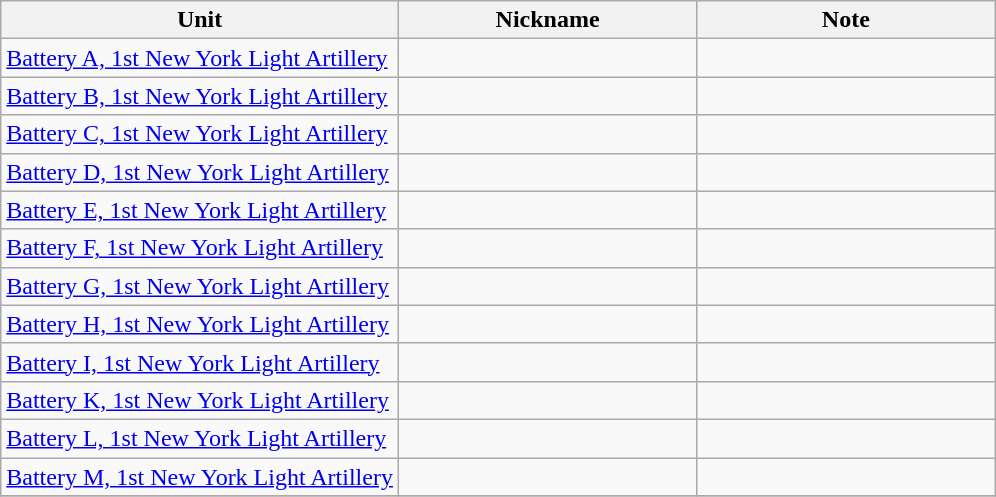<table class="wikitable sortable">
<tr>
<th width="40%">Unit</th>
<th width="30%">Nickname</th>
<th width="30%">Note</th>
</tr>
<tr>
<td><a href='#'>Battery A, 1st New York Light Artillery</a></td>
<td></td>
<td></td>
</tr>
<tr>
<td><a href='#'>Battery B, 1st New York Light Artillery</a></td>
<td></td>
<td></td>
</tr>
<tr>
<td><a href='#'>Battery C, 1st New York Light Artillery</a></td>
<td></td>
<td></td>
</tr>
<tr>
<td><a href='#'>Battery D, 1st New York Light Artillery</a></td>
<td></td>
<td></td>
</tr>
<tr>
<td><a href='#'>Battery E, 1st New York Light Artillery</a></td>
<td></td>
<td></td>
</tr>
<tr>
<td><a href='#'>Battery F, 1st New York Light Artillery</a></td>
<td></td>
<td></td>
</tr>
<tr>
<td><a href='#'>Battery G, 1st New York Light Artillery</a></td>
<td></td>
<td></td>
</tr>
<tr>
<td><a href='#'>Battery H, 1st New York Light Artillery</a></td>
<td></td>
<td></td>
</tr>
<tr>
<td><a href='#'>Battery I, 1st New York Light Artillery</a></td>
<td></td>
<td></td>
</tr>
<tr>
<td><a href='#'>Battery K, 1st New York Light Artillery</a></td>
<td></td>
<td></td>
</tr>
<tr>
<td><a href='#'>Battery L, 1st New York Light Artillery</a></td>
<td></td>
<td></td>
</tr>
<tr>
<td><a href='#'>Battery M, 1st New York Light Artillery</a></td>
<td></td>
<td></td>
</tr>
<tr>
</tr>
</table>
